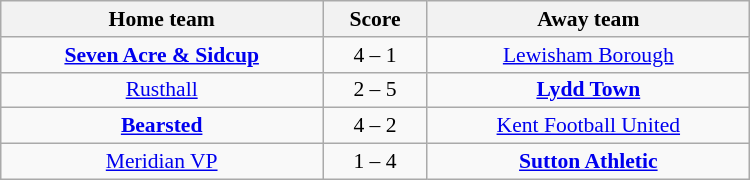<table class="wikitable" style="width: 500px; text-align:center; font-size:90%">
<tr>
<th scope="col" style="width: 43.00%; "><strong>Home team</strong></th>
<th scope="col" style="width: 14.00%;"><strong>Score</strong></th>
<th scope="col" style="width: 43.00%;"><strong>Away team</strong></th>
</tr>
<tr>
<td><a href='#'><strong>Seven Acre & Sidcup</strong></a></td>
<td>4 – 1</td>
<td><a href='#'>Lewisham Borough</a></td>
</tr>
<tr>
<td><a href='#'>Rusthall</a></td>
<td>2 – 5</td>
<td><a href='#'><strong>Lydd Town</strong></a></td>
</tr>
<tr>
<td><a href='#'><strong>Bearsted</strong></a></td>
<td>4 – 2</td>
<td><a href='#'>Kent Football United</a></td>
</tr>
<tr>
<td><a href='#'>Meridian VP</a></td>
<td>1 – 4</td>
<td><a href='#'><strong>Sutton Athletic</strong></a></td>
</tr>
</table>
